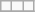<table class="wikitable" style="text-align: center;">
<tr>
<td></td>
<td></td>
<td></td>
</tr>
<tr>
</tr>
</table>
